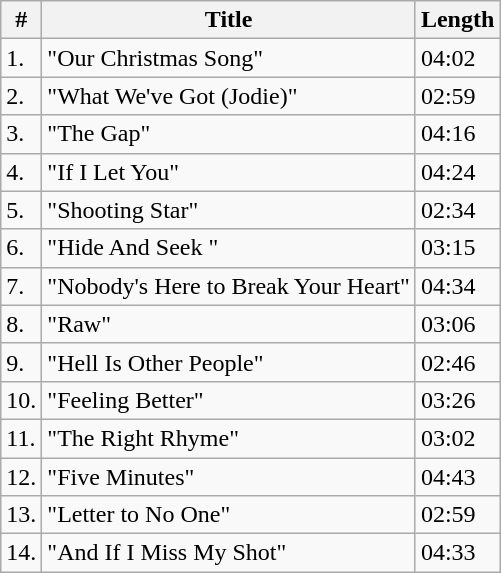<table class="wikitable">
<tr style="background:#ebf5ff;">
<th>#</th>
<th>Title</th>
<th>Length</th>
</tr>
<tr>
<td>1.</td>
<td>"Our Christmas Song"</td>
<td>04:02</td>
</tr>
<tr>
<td>2.</td>
<td>"What We've Got (Jodie)"</td>
<td>02:59</td>
</tr>
<tr>
<td>3.</td>
<td>"The Gap"</td>
<td>04:16</td>
</tr>
<tr>
<td>4.</td>
<td>"If I Let You"</td>
<td>04:24</td>
</tr>
<tr>
<td>5.</td>
<td>"Shooting Star"</td>
<td>02:34</td>
</tr>
<tr>
<td>6.</td>
<td>"Hide And Seek "</td>
<td>03:15</td>
</tr>
<tr>
<td>7.</td>
<td>"Nobody's Here to Break Your Heart"</td>
<td>04:34</td>
</tr>
<tr>
<td>8.</td>
<td>"Raw"</td>
<td>03:06</td>
</tr>
<tr>
<td>9.</td>
<td>"Hell Is Other People"</td>
<td>02:46</td>
</tr>
<tr>
<td>10.</td>
<td>"Feeling Better"</td>
<td>03:26</td>
</tr>
<tr>
<td>11.</td>
<td>"The Right Rhyme"</td>
<td>03:02</td>
</tr>
<tr>
<td>12.</td>
<td>"Five Minutes"</td>
<td>04:43</td>
</tr>
<tr>
<td>13.</td>
<td>"Letter to No One"</td>
<td>02:59</td>
</tr>
<tr>
<td>14.</td>
<td>"And If I Miss My Shot"</td>
<td>04:33</td>
</tr>
</table>
